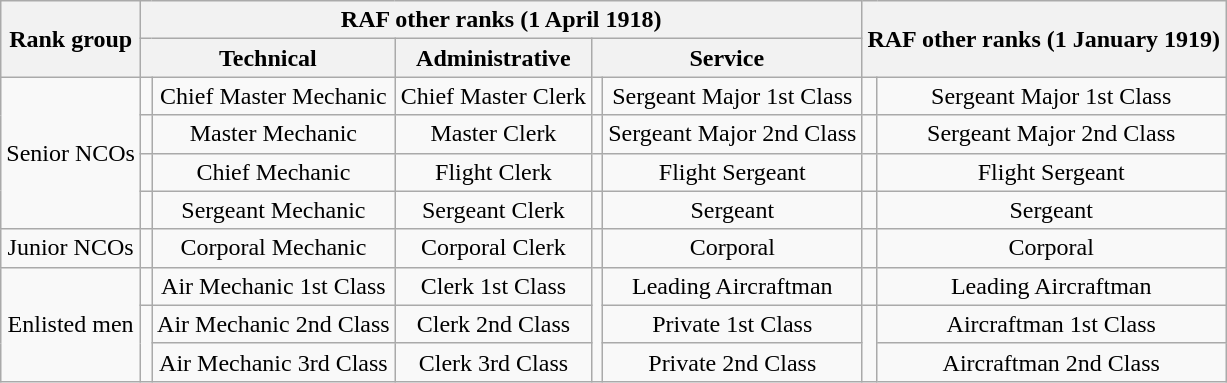<table border=1 class=wikitable>
<tr>
<th rowspan=2>Rank group</th>
<th colspan=5>RAF other ranks (1 April 1918)</th>
<th colspan=2 rowspan=2>RAF other ranks (1 January 1919)</th>
</tr>
<tr style="text-align:center;">
<th colspan=2>Technical</th>
<th>Administrative</th>
<th colspan=2>Service</th>
</tr>
<tr style="text-align:center;">
<td rowspan=4>Senior NCOs</td>
<td></td>
<td>Chief Master Mechanic</td>
<td>Chief Master Clerk</td>
<td></td>
<td>Sergeant Major 1st Class</td>
<td></td>
<td>Sergeant Major 1st Class</td>
</tr>
<tr style="text-align:center;">
<td></td>
<td>Master Mechanic</td>
<td>Master Clerk</td>
<td></td>
<td>Sergeant Major 2nd Class</td>
<td></td>
<td>Sergeant Major 2nd Class</td>
</tr>
<tr style="text-align:center;">
<td></td>
<td>Chief Mechanic</td>
<td>Flight Clerk</td>
<td></td>
<td>Flight Sergeant</td>
<td></td>
<td>Flight Sergeant</td>
</tr>
<tr style="text-align:center;">
<td></td>
<td>Sergeant Mechanic</td>
<td>Sergeant Clerk</td>
<td></td>
<td>Sergeant</td>
<td></td>
<td>Sergeant</td>
</tr>
<tr style="text-align:center;">
<td>Junior NCOs</td>
<td></td>
<td>Corporal Mechanic</td>
<td>Corporal Clerk</td>
<td></td>
<td>Corporal</td>
<td></td>
<td>Corporal</td>
</tr>
<tr style="text-align:center;">
<td rowspan=3>Enlisted men</td>
<td></td>
<td>Air Mechanic 1st Class</td>
<td>Clerk 1st Class</td>
<td rowspan=3></td>
<td>Leading Aircraftman</td>
<td></td>
<td>Leading Aircraftman</td>
</tr>
<tr style="text-align:center;">
<td rowspan=2></td>
<td>Air Mechanic 2nd Class</td>
<td>Clerk 2nd Class</td>
<td>Private 1st Class</td>
<td rowspan=2></td>
<td>Aircraftman 1st Class</td>
</tr>
<tr style="text-align:center;">
<td>Air Mechanic 3rd Class</td>
<td>Clerk 3rd Class</td>
<td>Private 2nd Class</td>
<td>Aircraftman 2nd Class</td>
</tr>
</table>
